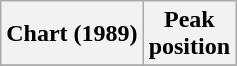<table class="wikitable plainrowheaders" style="text-align:center">
<tr>
<th scope="col">Chart (1989)</th>
<th scope="col">Peak<br> position</th>
</tr>
<tr>
</tr>
</table>
